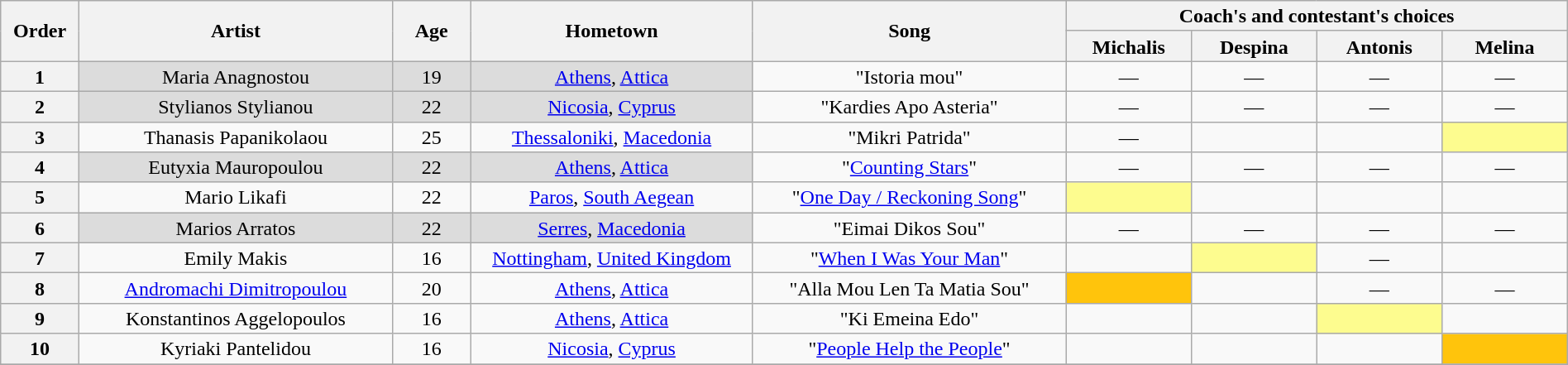<table class="wikitable" style="text-align:center; line-height:17px; width:100%;">
<tr>
<th scope="col" rowspan="2" width="05%">Order</th>
<th scope="col" rowspan="2" width="20%">Artist</th>
<th scope="col" rowspan="2" width="05%">Age</th>
<th scope="col" rowspan="2" width="18%">Hometown</th>
<th scope="col" rowspan="2" width="20%">Song</th>
<th scope="col" colspan="4" width="32%">Coach's and contestant's choices</th>
</tr>
<tr>
<th width="08%">Michalis</th>
<th width="08%">Despina</th>
<th width="08%">Antonis</th>
<th width="08%">Melina</th>
</tr>
<tr>
<th>1</th>
<td style="background: #DCDCDC;">Maria Anagnostou</td>
<td style="background: #DCDCDC;">19</td>
<td style="background: #DCDCDC;"><a href='#'>Athens</a>, <a href='#'>Attica</a></td>
<td>"Istoria mou"</td>
<td>—</td>
<td>—</td>
<td>—</td>
<td>—</td>
</tr>
<tr>
<th>2</th>
<td style="background: #DCDCDC;">Stylianos Stylianou</td>
<td style="background: #DCDCDC;">22</td>
<td style="background: #DCDCDC;"><a href='#'>Nicosia</a>, <a href='#'>Cyprus</a></td>
<td>"Kardies Apo Asteria"</td>
<td>—</td>
<td>—</td>
<td>—</td>
<td>—</td>
</tr>
<tr>
<th>3</th>
<td>Thanasis Papanikolaou</td>
<td>25</td>
<td><a href='#'>Thessaloniki</a>, <a href='#'>Macedonia</a></td>
<td>"Mikri Patrida"</td>
<td>—</td>
<td></td>
<td></td>
<td style="background: #fdfc8f;"></td>
</tr>
<tr>
<th>4</th>
<td style="background: #DCDCDC;">Eutyxia Mauropoulou</td>
<td style="background: #DCDCDC;">22</td>
<td style="background: #DCDCDC;"><a href='#'>Athens</a>, <a href='#'>Attica</a></td>
<td>"<a href='#'>Counting Stars</a>"</td>
<td>—</td>
<td>—</td>
<td>—</td>
<td>—</td>
</tr>
<tr>
<th>5</th>
<td>Mario Likafi</td>
<td>22</td>
<td><a href='#'>Paros</a>, <a href='#'>South Aegean</a></td>
<td>"<a href='#'>One Day / Reckoning Song</a>"</td>
<td style="background: #fdfc8f;"></td>
<td></td>
<td></td>
<td></td>
</tr>
<tr>
<th>6</th>
<td style="background: #DCDCDC;">Marios Arratos</td>
<td style="background: #DCDCDC;">22</td>
<td style="background: #DCDCDC;"><a href='#'>Serres</a>, <a href='#'>Macedonia</a></td>
<td>"Eimai Dikos Sou"</td>
<td>—</td>
<td>—</td>
<td>—</td>
<td>—</td>
</tr>
<tr>
<th>7</th>
<td>Emily Makis</td>
<td>16</td>
<td><a href='#'>Nottingham</a>, <a href='#'>United Kingdom</a></td>
<td>"<a href='#'>When I Was Your Man</a>"</td>
<td></td>
<td style="background: #fdfc8f;"></td>
<td>—</td>
<td></td>
</tr>
<tr>
<th>8</th>
<td><a href='#'>Andromachi Dimitropoulou</a></td>
<td>20</td>
<td><a href='#'>Athens</a>, <a href='#'>Attica</a></td>
<td>"Alla Mou Len Ta Matia Sou"</td>
<td style="background: #FFC40C"></td>
<td></td>
<td>—</td>
<td>—</td>
</tr>
<tr>
<th>9</th>
<td>Konstantinos Aggelopoulos</td>
<td>16</td>
<td><a href='#'>Athens</a>, <a href='#'>Attica</a></td>
<td>"Ki Emeina Edo"</td>
<td></td>
<td></td>
<td style="background: #fdfc8f;"></td>
<td></td>
</tr>
<tr>
<th>10</th>
<td>Kyriaki Pantelidou</td>
<td>16</td>
<td><a href='#'>Nicosia</a>, <a href='#'>Cyprus</a></td>
<td>"<a href='#'>People Help the People</a>"</td>
<td></td>
<td></td>
<td></td>
<td style="background: #FFC40C"></td>
</tr>
<tr>
</tr>
</table>
